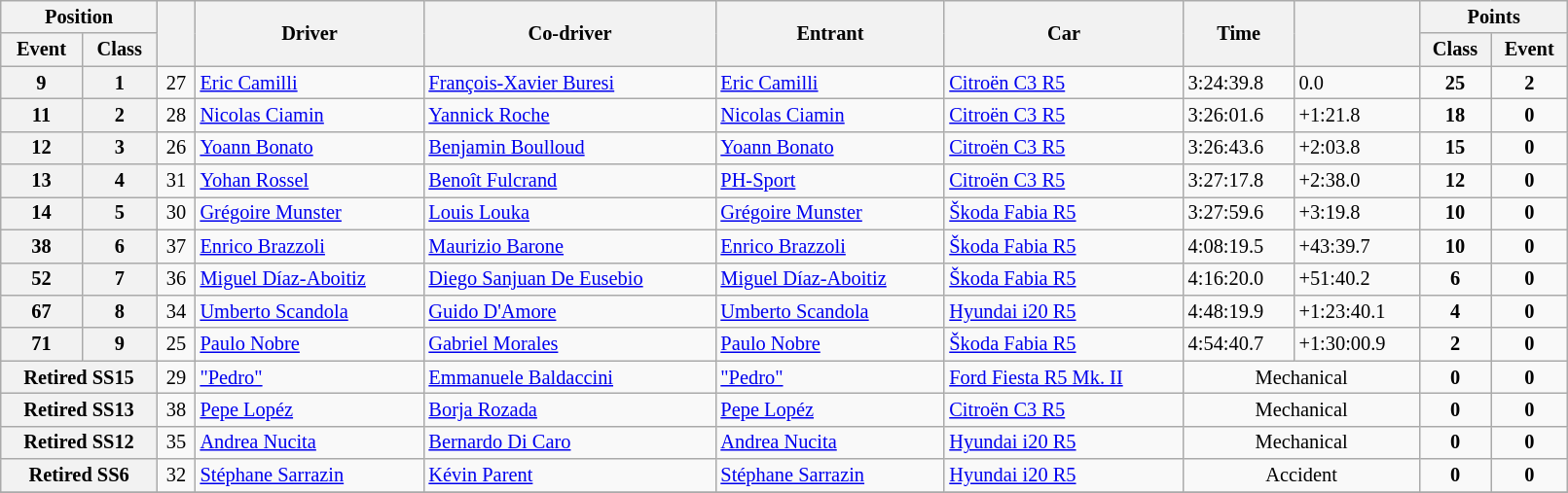<table class="wikitable" width=85% style="font-size: 85%;">
<tr>
<th colspan="2">Position</th>
<th rowspan="2"></th>
<th rowspan="2">Driver</th>
<th rowspan="2">Co-driver</th>
<th rowspan="2">Entrant</th>
<th rowspan="2">Car</th>
<th rowspan="2">Time</th>
<th rowspan="2"></th>
<th colspan="2">Points</th>
</tr>
<tr>
<th>Event</th>
<th>Class</th>
<th>Class</th>
<th>Event</th>
</tr>
<tr>
<th>9</th>
<th>1</th>
<td align="center">27</td>
<td><a href='#'>Eric Camilli</a></td>
<td><a href='#'>François-Xavier Buresi</a></td>
<td><a href='#'>Eric Camilli</a></td>
<td><a href='#'>Citroën C3 R5</a></td>
<td>3:24:39.8</td>
<td>0.0</td>
<td align="center"><strong>25</strong></td>
<td align="center"><strong>2</strong></td>
</tr>
<tr>
<th>11</th>
<th>2</th>
<td align="center">28</td>
<td><a href='#'>Nicolas Ciamin</a></td>
<td><a href='#'>Yannick Roche</a></td>
<td><a href='#'>Nicolas Ciamin</a></td>
<td><a href='#'>Citroën C3 R5</a></td>
<td>3:26:01.6</td>
<td>+1:21.8</td>
<td align="center"><strong>18</strong></td>
<td align="center"><strong>0</strong></td>
</tr>
<tr>
<th>12</th>
<th>3</th>
<td align="center">26</td>
<td><a href='#'>Yoann Bonato</a></td>
<td><a href='#'>Benjamin Boulloud</a></td>
<td><a href='#'>Yoann Bonato</a></td>
<td><a href='#'>Citroën C3 R5</a></td>
<td>3:26:43.6</td>
<td>+2:03.8</td>
<td align="center"><strong>15</strong></td>
<td align="center"><strong>0</strong></td>
</tr>
<tr>
<th>13</th>
<th>4</th>
<td align="center">31</td>
<td><a href='#'>Yohan Rossel</a></td>
<td><a href='#'>Benoît Fulcrand</a></td>
<td><a href='#'>PH-Sport</a></td>
<td><a href='#'>Citroën C3 R5</a></td>
<td>3:27:17.8</td>
<td>+2:38.0</td>
<td align="center"><strong>12</strong></td>
<td align="center"><strong>0</strong></td>
</tr>
<tr>
<th>14</th>
<th>5</th>
<td align="center">30</td>
<td><a href='#'>Grégoire Munster</a></td>
<td><a href='#'>Louis Louka</a></td>
<td><a href='#'>Grégoire Munster</a></td>
<td><a href='#'>Škoda Fabia R5</a></td>
<td>3:27:59.6</td>
<td>+3:19.8</td>
<td align="center"><strong>10</strong></td>
<td align="center"><strong>0</strong></td>
</tr>
<tr>
<th>38</th>
<th>6</th>
<td align="center">37</td>
<td><a href='#'>Enrico Brazzoli</a></td>
<td><a href='#'>Maurizio Barone</a></td>
<td><a href='#'>Enrico Brazzoli</a></td>
<td><a href='#'>Škoda Fabia R5</a></td>
<td>4:08:19.5</td>
<td>+43:39.7</td>
<td align="center"><strong>10</strong></td>
<td align="center"><strong>0</strong></td>
</tr>
<tr>
<th>52</th>
<th>7</th>
<td align="center">36</td>
<td nowrap><a href='#'>Miguel Díaz-Aboitiz</a></td>
<td nowrap><a href='#'>Diego Sanjuan De Eusebio</a></td>
<td nowrap><a href='#'>Miguel Díaz-Aboitiz</a></td>
<td><a href='#'>Škoda Fabia R5</a></td>
<td>4:16:20.0</td>
<td>+51:40.2</td>
<td align="center"><strong>6</strong></td>
<td align="center"><strong>0</strong></td>
</tr>
<tr>
<th>67</th>
<th>8</th>
<td align="center">34</td>
<td><a href='#'>Umberto Scandola</a></td>
<td><a href='#'>Guido D'Amore</a></td>
<td><a href='#'>Umberto Scandola</a></td>
<td><a href='#'>Hyundai i20 R5</a></td>
<td>4:48:19.9</td>
<td>+1:23:40.1</td>
<td align="center"><strong>4</strong></td>
<td align="center"><strong>0</strong></td>
</tr>
<tr>
<th>71</th>
<th>9</th>
<td align="center">25</td>
<td><a href='#'>Paulo Nobre</a></td>
<td><a href='#'>Gabriel Morales</a></td>
<td><a href='#'>Paulo Nobre</a></td>
<td><a href='#'>Škoda Fabia R5</a></td>
<td>4:54:40.7</td>
<td>+1:30:00.9</td>
<td align="center"><strong>2</strong></td>
<td align="center"><strong>0</strong></td>
</tr>
<tr>
<th colspan="2" nowrap>Retired SS15</th>
<td align="center">29</td>
<td><a href='#'>"Pedro"</a></td>
<td><a href='#'>Emmanuele Baldaccini</a></td>
<td><a href='#'>"Pedro"</a></td>
<td nowrap><a href='#'>Ford Fiesta R5 Mk. II</a></td>
<td align="center" colspan="2">Mechanical</td>
<td align="center"><strong>0</strong></td>
<td align="center"><strong>0</strong></td>
</tr>
<tr>
<th colspan="2">Retired SS13</th>
<td align="center">38</td>
<td><a href='#'>Pepe Lopéz</a></td>
<td><a href='#'>Borja Rozada</a></td>
<td><a href='#'>Pepe Lopéz</a></td>
<td><a href='#'>Citroën C3 R5</a></td>
<td align="center" colspan="2">Mechanical</td>
<td align="center"><strong>0</strong></td>
<td align="center"><strong>0</strong></td>
</tr>
<tr>
<th colspan="2">Retired SS12</th>
<td align="center">35</td>
<td><a href='#'>Andrea Nucita</a></td>
<td><a href='#'>Bernardo Di Caro</a></td>
<td><a href='#'>Andrea Nucita</a></td>
<td><a href='#'>Hyundai i20 R5</a></td>
<td align="center" colspan="2">Mechanical</td>
<td align="center"><strong>0</strong></td>
<td align="center"><strong>0</strong></td>
</tr>
<tr>
<th colspan="2">Retired SS6</th>
<td align="center">32</td>
<td nowrap><a href='#'>Stéphane Sarrazin</a></td>
<td nowrap><a href='#'>Kévin Parent</a></td>
<td nowrap><a href='#'>Stéphane Sarrazin</a></td>
<td nowrap><a href='#'>Hyundai i20 R5</a></td>
<td align="center" colspan="2">Accident</td>
<td align="center"><strong>0</strong></td>
<td align="center"><strong>0</strong></td>
</tr>
<tr>
</tr>
</table>
